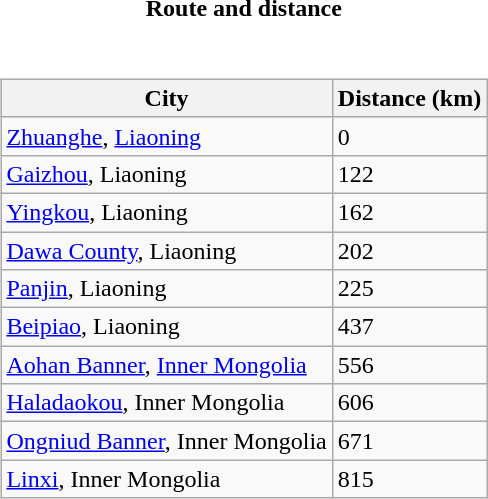<table style="font-size:100%;">
<tr>
<td style="width:33%; text-align:center;"><strong>Route and distance</strong></td>
</tr>
<tr valign="top">
<td><br><table class="wikitable sortable" style="margin-left:auto;margin-right:auto">
<tr style="background:#ececec;">
<th>City</th>
<th>Distance (km)</th>
</tr>
<tr>
<td><a href='#'>Zhuanghe</a>, <a href='#'>Liaoning</a></td>
<td>0</td>
</tr>
<tr>
<td><a href='#'>Gaizhou</a>, Liaoning</td>
<td>122</td>
</tr>
<tr>
<td><a href='#'>Yingkou</a>, Liaoning</td>
<td>162</td>
</tr>
<tr>
<td><a href='#'>Dawa County</a>, Liaoning</td>
<td>202</td>
</tr>
<tr>
<td><a href='#'>Panjin</a>, Liaoning</td>
<td>225</td>
</tr>
<tr>
<td><a href='#'>Beipiao</a>, Liaoning</td>
<td>437</td>
</tr>
<tr>
<td><a href='#'>Aohan Banner</a>, <a href='#'>Inner Mongolia</a></td>
<td>556</td>
</tr>
<tr>
<td><a href='#'>Haladaokou</a>, Inner Mongolia</td>
<td>606</td>
</tr>
<tr>
<td><a href='#'>Ongniud Banner</a>, Inner Mongolia</td>
<td>671</td>
</tr>
<tr>
<td><a href='#'>Linxi</a>, Inner Mongolia</td>
<td>815</td>
</tr>
</table>
</td>
</tr>
</table>
